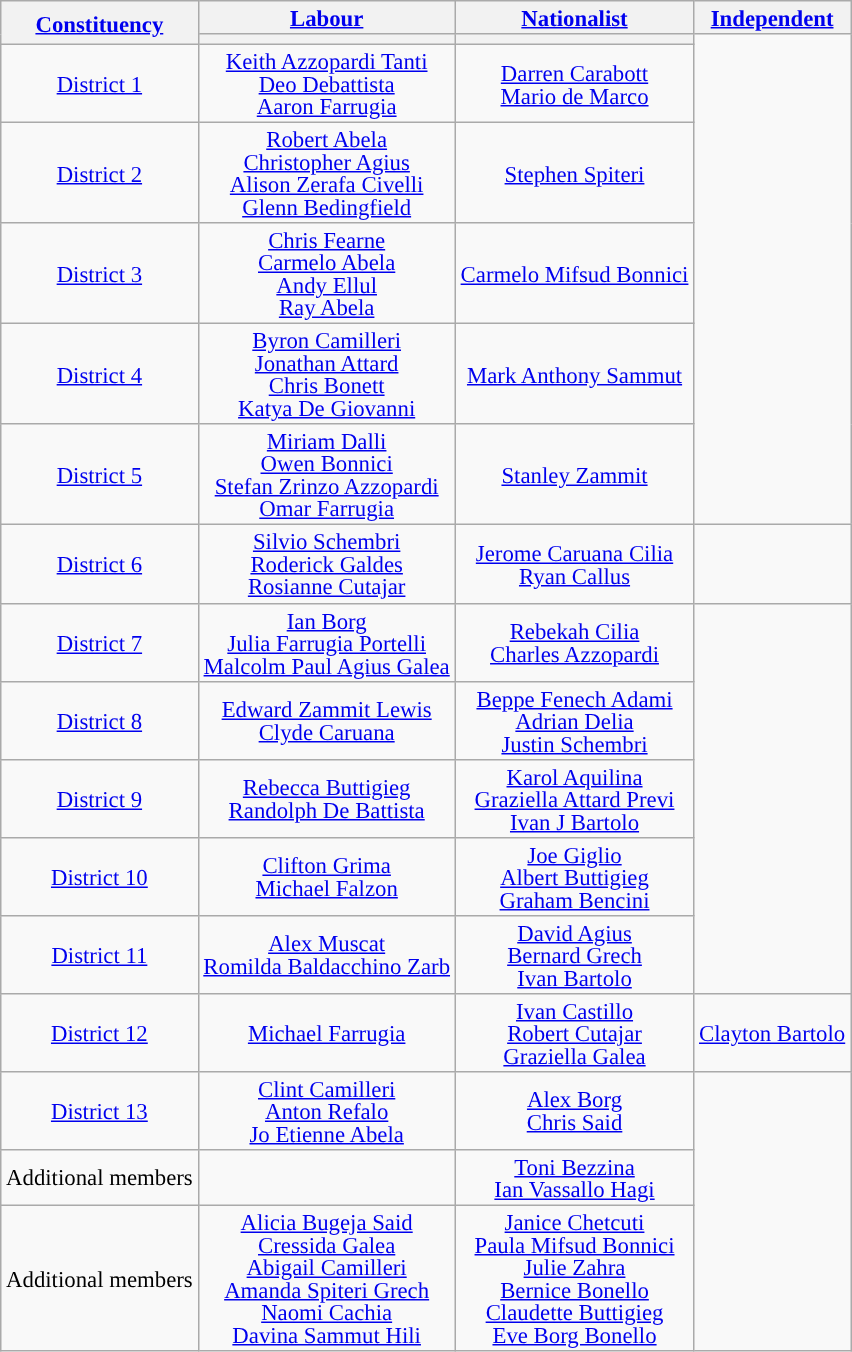<table class="wikitable" style="font-size:95%; line-height:15px; text-align:center;">
<tr>
<th rowspan="2"><a href='#'>Constituency</a></th>
<th scope="col"><a href='#'>Labour</a></th>
<th scope="col"><a href='#'>Nationalist</a></th>
<th scope="col"><a href='#'>Independent</a></th>
</tr>
<tr>
<th style="background:"></th>
<th style="background:"></th>
</tr>
<tr>
<td><a href='#'>District 1</a></td>
<td><a href='#'>Keith Azzopardi Tanti</a><br><a href='#'>Deo Debattista</a><br><a href='#'>Aaron Farrugia</a></td>
<td><a href='#'>Darren Carabott</a><br><a href='#'>Mario de Marco</a></td>
</tr>
<tr>
<td><a href='#'>District 2</a></td>
<td><a href='#'>Robert Abela</a><br><a href='#'>Christopher Agius</a><br><a href='#'>Alison Zerafa Civelli</a><br><a href='#'>Glenn Bedingfield</a></td>
<td><a href='#'>Stephen Spiteri</a></td>
</tr>
<tr>
<td><a href='#'>District 3</a></td>
<td><a href='#'>Chris Fearne</a><br><a href='#'>Carmelo Abela</a><br><a href='#'>Andy Ellul</a><br><a href='#'>Ray Abela</a></td>
<td><a href='#'>Carmelo Mifsud Bonnici</a></td>
</tr>
<tr>
<td><a href='#'>District 4</a></td>
<td><a href='#'>Byron Camilleri</a><br><a href='#'>Jonathan Attard</a><br><a href='#'>Chris Bonett</a><br><a href='#'>Katya De Giovanni</a></td>
<td><a href='#'>Mark Anthony Sammut</a></td>
</tr>
<tr>
<td><a href='#'>District 5</a></td>
<td><a href='#'>Miriam Dalli</a><br><a href='#'>Owen Bonnici</a><br><a href='#'>Stefan Zrinzo Azzopardi</a><br><a href='#'>Omar Farrugia</a></td>
<td><a href='#'>Stanley Zammit</a></td>
</tr>
<tr>
<td><a href='#'>District 6</a></td>
<td><a href='#'>Silvio Schembri</a><br><a href='#'>Roderick Galdes</a><br><a href='#'>Rosianne Cutajar</a></td>
<td><a href='#'>Jerome Caruana Cilia</a><br><a href='#'>Ryan Callus</a></td>
<td></td>
</tr>
<tr>
<td><a href='#'>District 7</a></td>
<td><a href='#'>Ian Borg</a><br><a href='#'>Julia Farrugia Portelli</a><br><a href='#'>Malcolm Paul Agius Galea</a></td>
<td><a href='#'>Rebekah Cilia</a><br><a href='#'>Charles Azzopardi</a></td>
</tr>
<tr>
<td><a href='#'>District 8</a></td>
<td><a href='#'>Edward Zammit Lewis</a><br><a href='#'>Clyde Caruana</a></td>
<td><a href='#'>Beppe Fenech Adami</a><br><a href='#'>Adrian Delia</a><br><a href='#'>Justin Schembri</a></td>
</tr>
<tr>
<td><a href='#'>District 9</a></td>
<td><a href='#'>Rebecca Buttigieg</a><br><a href='#'>Randolph De Battista</a></td>
<td><a href='#'>Karol Aquilina</a><br><a href='#'>Graziella Attard Previ</a><br><a href='#'>Ivan J Bartolo</a></td>
</tr>
<tr>
<td><a href='#'>District 10</a></td>
<td><a href='#'>Clifton Grima</a><br><a href='#'>Michael Falzon</a></td>
<td><a href='#'>Joe Giglio</a><br><a href='#'>Albert Buttigieg</a><br><a href='#'>Graham Bencini</a></td>
</tr>
<tr>
<td><a href='#'>District 11</a></td>
<td><a href='#'>Alex Muscat</a><br><a href='#'>Romilda Baldacchino Zarb</a></td>
<td><a href='#'>David Agius</a><br><a href='#'>Bernard Grech</a><br><a href='#'>Ivan Bartolo</a></td>
</tr>
<tr>
<td><a href='#'>District 12</a></td>
<td><a href='#'>Michael Farrugia</a></td>
<td><a href='#'>Ivan Castillo</a><br><a href='#'>Robert Cutajar</a><br><a href='#'>Graziella Galea</a></td>
<td><a href='#'>Clayton Bartolo</a></td>
</tr>
<tr>
<td><a href='#'>District 13</a></td>
<td><a href='#'>Clint Camilleri</a><br><a href='#'>Anton Refalo</a><br><a href='#'>Jo Etienne Abela</a></td>
<td><a href='#'>Alex Borg</a><br><a href='#'>Chris Said</a></td>
</tr>
<tr>
<td>Additional members<br></td>
<td></td>
<td><a href='#'>Toni Bezzina</a><br><a href='#'>Ian Vassallo Hagi</a></td>
</tr>
<tr>
<td>Additional members<br></td>
<td><a href='#'>Alicia Bugeja Said</a><br><a href='#'>Cressida Galea</a><br><a href='#'>Abigail Camilleri</a><br><a href='#'>Amanda Spiteri Grech</a><br><a href='#'>Naomi Cachia</a><br><a href='#'>Davina Sammut Hili</a></td>
<td><a href='#'>Janice Chetcuti</a><br><a href='#'>Paula Mifsud Bonnici</a><br><a href='#'>Julie Zahra</a><br><a href='#'>Bernice Bonello</a><br><a href='#'>Claudette Buttigieg</a><br><a href='#'>Eve Borg Bonello</a></td>
</tr>
</table>
